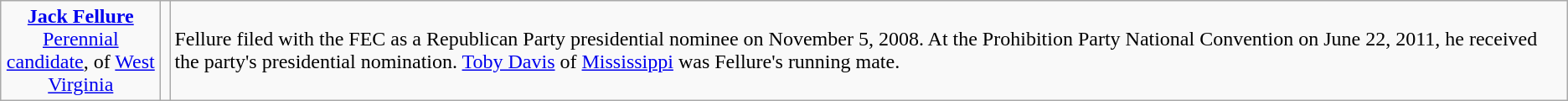<table class=wikitable>
<tr>
<td style="text-align:center; width:120px;"><strong><a href='#'>Jack Fellure</a></strong><br><a href='#'>Perennial candidate</a>, of <a href='#'>West Virginia</a></td>
<td></td>
<td>Fellure filed with the FEC as a Republican Party presidential nominee on November 5, 2008. At the Prohibition Party National Convention on June 22, 2011, he received the party's presidential nomination. <a href='#'>Toby Davis</a> of <a href='#'>Mississippi</a> was Fellure's running mate.</td>
</tr>
</table>
